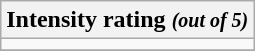<table class="wikitable">
<tr>
<th>Intensity rating <small><em>(out of 5)</em></small></th>
</tr>
<tr>
<td>      </td>
</tr>
<tr>
</tr>
</table>
